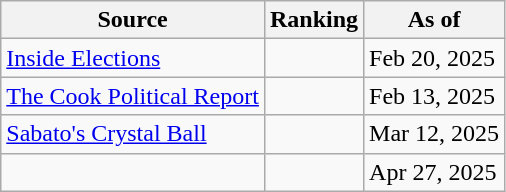<table class="wikitable">
<tr>
<th>Source</th>
<th>Ranking</th>
<th>As of</th>
</tr>
<tr>
<td align="left"><a href='#'>Inside Elections</a></td>
<td></td>
<td>Feb 20, 2025</td>
</tr>
<tr>
<td align="left"><a href='#'>The Cook Political Report</a></td>
<td></td>
<td>Feb 13, 2025</td>
</tr>
<tr>
<td align="left"><a href='#'>Sabato's Crystal Ball</a></td>
<td></td>
<td>Mar 12, 2025</td>
</tr>
<tr>
<td></td>
<td></td>
<td>Apr 27, 2025</td>
</tr>
</table>
